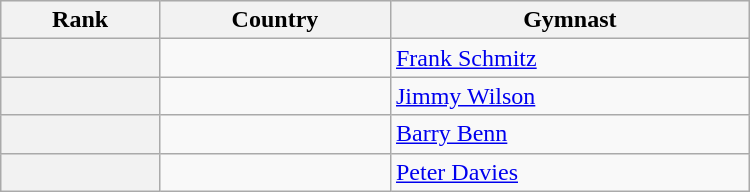<table class="wikitable" width=500>
<tr bgcolor="#efefef">
<th>Rank</th>
<th>Country</th>
<th>Gymnast</th>
</tr>
<tr>
<th></th>
<td></td>
<td><a href='#'>Frank Schmitz</a></td>
</tr>
<tr>
<th></th>
<td></td>
<td><a href='#'>Jimmy Wilson</a></td>
</tr>
<tr>
<th></th>
<td></td>
<td><a href='#'>Barry Benn</a></td>
</tr>
<tr>
<th></th>
<td></td>
<td><a href='#'>Peter Davies</a></td>
</tr>
</table>
